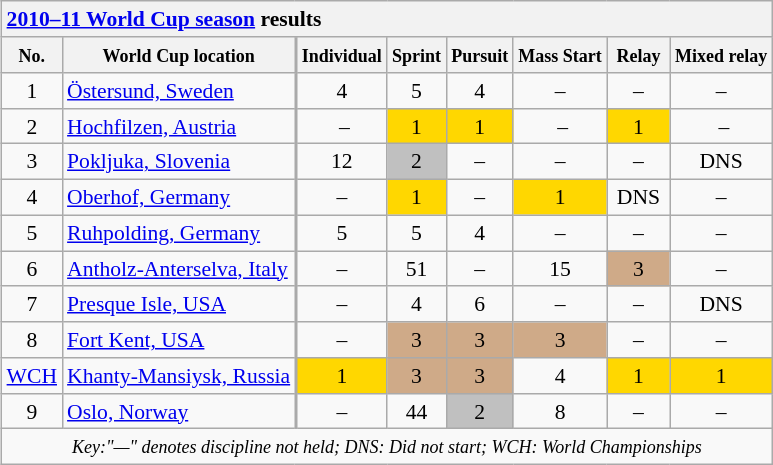<table class="wikitable collapsible collapsed" style="font-size:90%; text-align:center; float: right;  border: 1px; margin: 1em 0 1em 1em">
<tr>
<th colspan="9" style="white-space:nowrap; text-align:left;"><a href='#'>2010–11 World Cup season</a> results  </th>
</tr>
<tr>
<th><small>No.</small></th>
<th><small>World Cup location</small></th>
<td rowspan="11" style="border-bottom-width:2x; padding:0;"></td>
<th><small>Individual</small></th>
<th><small>Sprint</small></th>
<th><small>Pursuit</small></th>
<th><small>Mass Start</small></th>
<th><small> Relay </small></th>
<th><small>Mixed relay</small></th>
</tr>
<tr>
<td>1</td>
<td align="left"><a href='#'>Östersund, Sweden</a></td>
<td>4</td>
<td>5</td>
<td>4</td>
<td>–</td>
<td>–</td>
<td>–</td>
</tr>
<tr>
<td>2</td>
<td align="left"><a href='#'>Hochfilzen, Austria</a></td>
<td> –</td>
<td bgcolor="gold">1</td>
<td bgcolor="gold">1</td>
<td> –</td>
<td bgcolor="gold">1</td>
<td> –</td>
</tr>
<tr>
<td>3</td>
<td align="left"><a href='#'>Pokljuka, Slovenia</a></td>
<td>12</td>
<td bgcolor="silver">2</td>
<td>–</td>
<td>–</td>
<td>–</td>
<td>DNS</td>
</tr>
<tr>
<td>4</td>
<td align="left"><a href='#'>Oberhof, Germany</a></td>
<td>–</td>
<td bgcolor="gold">1</td>
<td>–</td>
<td bgcolor="gold">1</td>
<td>DNS</td>
<td>–</td>
</tr>
<tr>
<td>5</td>
<td align="left"><a href='#'>Ruhpolding, Germany</a></td>
<td>5</td>
<td>5</td>
<td>4</td>
<td>–</td>
<td>–</td>
<td>–</td>
</tr>
<tr>
<td>6</td>
<td align="left"><a href='#'>Antholz-Anterselva, Italy</a></td>
<td>–</td>
<td>51</td>
<td>–</td>
<td>15</td>
<td style="background:#cfaa88;">3</td>
<td>–</td>
</tr>
<tr>
<td>7</td>
<td align="left"><a href='#'>Presque Isle, USA</a></td>
<td>–</td>
<td>4</td>
<td>6</td>
<td>–</td>
<td>–</td>
<td>DNS</td>
</tr>
<tr>
<td>8</td>
<td align="left"><a href='#'>Fort Kent, USA</a></td>
<td>–</td>
<td style="background:#cfaa88;">3</td>
<td style="background:#cfaa88;">3</td>
<td style="background:#cfaa88;">3</td>
<td>–</td>
<td>–</td>
</tr>
<tr>
<td><a href='#'>WCH</a></td>
<td align="left"><a href='#'>Khanty-Mansiysk, Russia</a></td>
<td bgcolor="gold">1</td>
<td style="background:#cfaa88;">3</td>
<td style="background:#cfaa88;">3</td>
<td>4</td>
<td bgcolor="gold">1</td>
<td bgcolor="gold">1</td>
</tr>
<tr>
<td>9</td>
<td align="left"><a href='#'>Oslo, Norway</a></td>
<td>–</td>
<td>44</td>
<td bgcolor="silver">2</td>
<td>8</td>
<td>–</td>
<td>–</td>
</tr>
<tr>
<td align="center" colspan=9><small><em>Key:"—" denotes discipline not held; DNS: Did not start; WCH: World Championships</em></small></td>
</tr>
</table>
